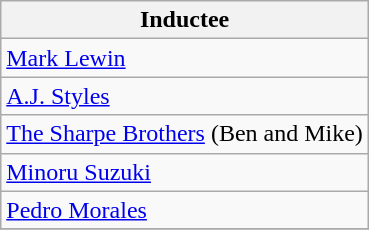<table class="wikitable">
<tr>
<th>Inductee</th>
</tr>
<tr>
<td><a href='#'>Mark Lewin</a></td>
</tr>
<tr>
<td><a href='#'>A.J. Styles</a></td>
</tr>
<tr>
<td><a href='#'>The Sharpe Brothers</a> (Ben and Mike)</td>
</tr>
<tr>
<td><a href='#'>Minoru Suzuki</a></td>
</tr>
<tr>
<td><a href='#'>Pedro Morales</a></td>
</tr>
<tr>
</tr>
</table>
